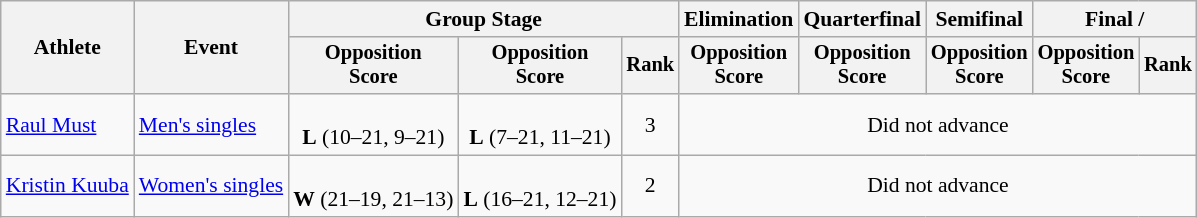<table class="wikitable" style="font-size:90%">
<tr>
<th rowspan=2>Athlete</th>
<th rowspan=2>Event</th>
<th colspan=3>Group Stage</th>
<th>Elimination</th>
<th>Quarterfinal</th>
<th>Semifinal</th>
<th colspan=2>Final / </th>
</tr>
<tr style="font-size:95%">
<th>Opposition<br>Score</th>
<th>Opposition<br>Score</th>
<th>Rank</th>
<th>Opposition<br>Score</th>
<th>Opposition<br>Score</th>
<th>Opposition<br>Score</th>
<th>Opposition<br>Score</th>
<th>Rank</th>
</tr>
<tr align=center>
<td align=left><a href='#'>Raul Must</a></td>
<td align=left><a href='#'>Men's singles</a></td>
<td><br><strong>L</strong> (10–21, 9–21)</td>
<td><br><strong>L</strong> (7–21, 11–21)</td>
<td>3</td>
<td colspan=5>Did not advance</td>
</tr>
<tr align=center>
<td align=left><a href='#'>Kristin Kuuba</a></td>
<td align=left><a href='#'>Women's singles</a></td>
<td><br><strong>W</strong> (21–19, 21–13)</td>
<td><br><strong>L</strong> (16–21, 12–21)</td>
<td>2</td>
<td colspan=5>Did not advance</td>
</tr>
</table>
